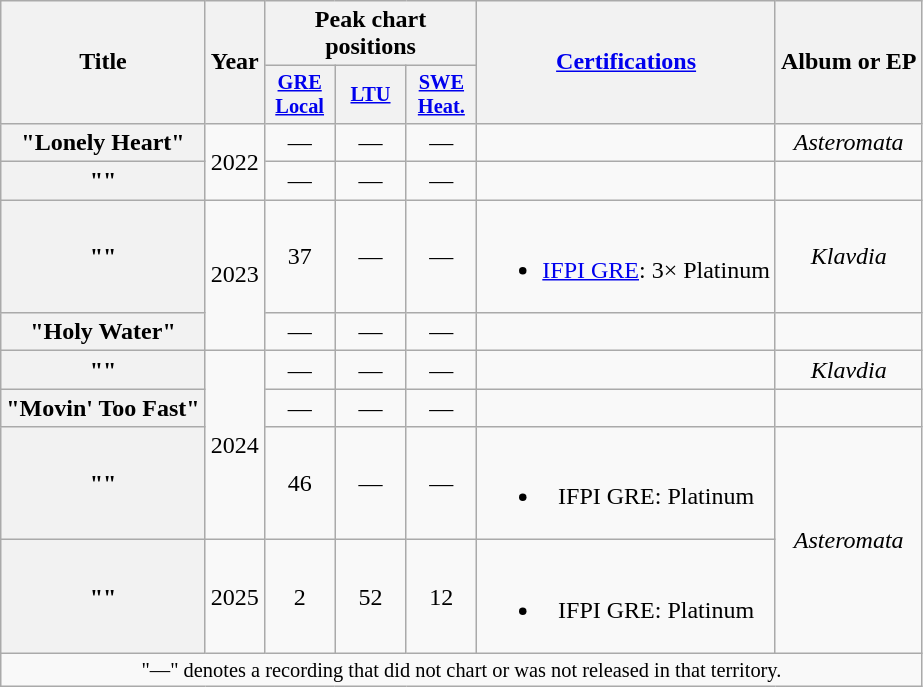<table class="wikitable plainrowheaders" style="text-align:center;">
<tr>
<th scope="col" rowspan="2">Title</th>
<th scope="col" rowspan="2">Year</th>
<th scope="col" colspan="3">Peak chart positions</th>
<th scope="col" rowspan="2"><a href='#'>Certifications</a></th>
<th scope="col" rowspan="2">Album or EP</th>
</tr>
<tr>
<th scope="col" style="width:3em;font-size:85%;"><a href='#'>GRE<br>Local</a><br></th>
<th scope="col" style="width:3em;font-size:85%;"><a href='#'>LTU</a><br></th>
<th scope="col" style="width:3em;font-size:85%;"><a href='#'>SWE<br>Heat.</a><br></th>
</tr>
<tr>
<th scope="row">"Lonely Heart"</th>
<td rowspan="2">2022</td>
<td>—</td>
<td>—</td>
<td>—</td>
<td></td>
<td><em>Asteromata</em></td>
</tr>
<tr>
<th scope="row">""</th>
<td>—</td>
<td>—</td>
<td>—</td>
<td></td>
<td></td>
</tr>
<tr>
<th scope="row">""</th>
<td rowspan="2">2023</td>
<td>37</td>
<td>—</td>
<td>—</td>
<td><br><ul><li><a href='#'>IFPI GRE</a>: 3× Platinum</li></ul></td>
<td><em>Klavdia</em></td>
</tr>
<tr>
<th scope="row">"Holy Water"</th>
<td>—</td>
<td>—</td>
<td>—</td>
<td></td>
<td></td>
</tr>
<tr>
<th scope="row">""</th>
<td rowspan="3">2024</td>
<td>—</td>
<td>—</td>
<td>—</td>
<td></td>
<td><em>Klavdia</em></td>
</tr>
<tr>
<th scope="row">"Movin' Too Fast"<br></th>
<td>—</td>
<td>—</td>
<td>—</td>
<td></td>
<td></td>
</tr>
<tr>
<th scope="row">""<br></th>
<td>46</td>
<td>—</td>
<td>—</td>
<td><br><ul><li>IFPI GRE: Platinum</li></ul></td>
<td rowspan="2"><em>Asteromata</em></td>
</tr>
<tr>
<th scope="row">""</th>
<td>2025</td>
<td>2</td>
<td>52</td>
<td>12</td>
<td><br><ul><li>IFPI GRE: Platinum</li></ul></td>
</tr>
<tr>
<td colspan="8" style="font-size:85%">"—" denotes a recording that did not chart or was not released in that territory.</td>
</tr>
</table>
